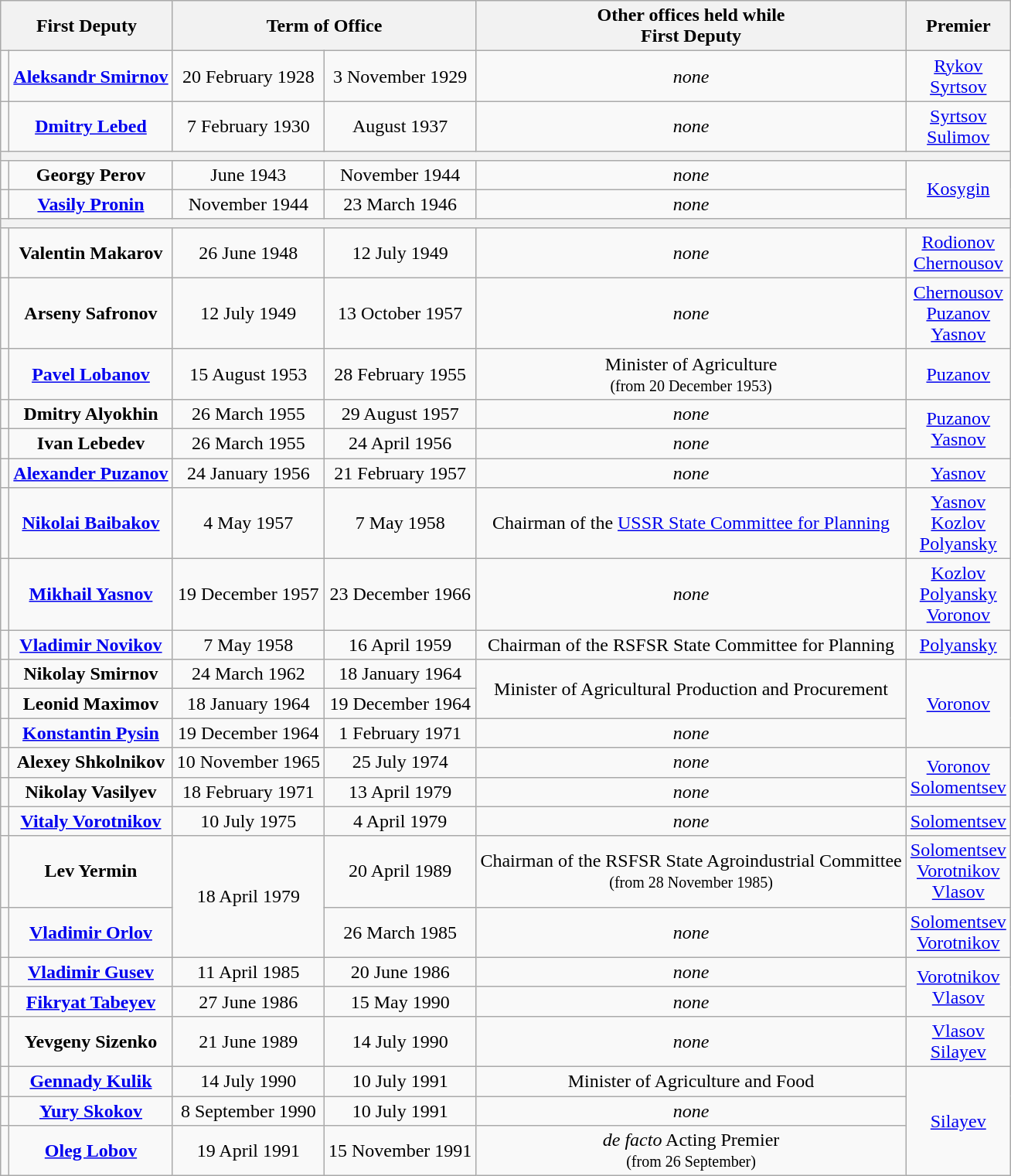<table class="wikitable" style="text-align:center;">
<tr>
<th colspan=2>First Deputy</th>
<th colspan=2>Term of Office</th>
<th>Other offices held while<br>First Deputy</th>
<th>Premier</th>
</tr>
<tr>
<td></td>
<td><strong><a href='#'>Aleksandr Smirnov</a></strong></td>
<td>20 February 1928</td>
<td>3 November 1929</td>
<td><em>none</em></td>
<td><a href='#'>Rykov</a><br><a href='#'>Syrtsov</a></td>
</tr>
<tr>
<td></td>
<td><strong><a href='#'>Dmitry Lebed</a></strong></td>
<td>7 February 1930</td>
<td>August 1937</td>
<td><em>none</em></td>
<td><a href='#'>Syrtsov</a><br><a href='#'>Sulimov</a></td>
</tr>
<tr>
<th colspan=6></th>
</tr>
<tr>
<td></td>
<td><strong>Georgy Perov</strong></td>
<td>June 1943</td>
<td>November 1944</td>
<td><em>none</em></td>
<td rowspan=2><a href='#'>Kosygin</a></td>
</tr>
<tr>
<td></td>
<td><strong><a href='#'>Vasily Pronin</a></strong></td>
<td>November 1944</td>
<td>23 March 1946</td>
<td><em>none</em></td>
</tr>
<tr>
<th colspan=6></th>
</tr>
<tr>
<td></td>
<td><strong>Valentin Makarov</strong></td>
<td>26 June 1948</td>
<td>12 July 1949</td>
<td><em>none</em></td>
<td><a href='#'>Rodionov</a><br><a href='#'>Chernousov</a></td>
</tr>
<tr>
<td></td>
<td><strong>Arseny Safronov</strong></td>
<td>12 July 1949</td>
<td>13 October 1957</td>
<td><em>none</em></td>
<td><a href='#'>Chernousov</a><br><a href='#'>Puzanov</a><br><a href='#'>Yasnov</a></td>
</tr>
<tr>
<td></td>
<td><strong><a href='#'>Pavel Lobanov</a></strong></td>
<td>15 August 1953</td>
<td>28 February 1955</td>
<td>Minister of Agriculture<br><small>(from 20 December 1953)</small></td>
<td><a href='#'>Puzanov</a></td>
</tr>
<tr>
<td></td>
<td><strong>Dmitry Alyokhin</strong></td>
<td>26 March 1955</td>
<td>29 August 1957</td>
<td><em>none</em></td>
<td rowspan=2><a href='#'>Puzanov</a><br><a href='#'>Yasnov</a></td>
</tr>
<tr>
<td></td>
<td><strong>Ivan Lebedev</strong></td>
<td>26 March 1955</td>
<td>24 April 1956</td>
<td><em>none</em></td>
</tr>
<tr>
<td></td>
<td><strong><a href='#'>Alexander Puzanov</a></strong></td>
<td>24 January 1956</td>
<td>21 February 1957</td>
<td><em>none</em></td>
<td><a href='#'>Yasnov</a></td>
</tr>
<tr>
<td></td>
<td><strong><a href='#'>Nikolai Baibakov</a></strong></td>
<td>4 May 1957</td>
<td>7 May 1958</td>
<td>Chairman of the <a href='#'>USSR State Committee for Planning</a></td>
<td><a href='#'>Yasnov</a><br><a href='#'>Kozlov</a><br><a href='#'>Polyansky</a></td>
</tr>
<tr>
<td></td>
<td><strong><a href='#'>Mikhail Yasnov</a></strong></td>
<td>19 December 1957</td>
<td>23 December 1966</td>
<td><em>none</em></td>
<td><a href='#'>Kozlov</a><br><a href='#'>Polyansky</a><br><a href='#'>Voronov</a></td>
</tr>
<tr>
<td></td>
<td><strong><a href='#'>Vladimir Novikov</a></strong></td>
<td>7 May 1958</td>
<td>16 April 1959</td>
<td>Chairman of the RSFSR State Committee for Planning</td>
<td><a href='#'>Polyansky</a></td>
</tr>
<tr>
<td></td>
<td><strong>Nikolay Smirnov</strong></td>
<td>24 March 1962</td>
<td>18 January 1964</td>
<td rowspan=2>Minister of Agricultural Production and Procurement</td>
<td rowspan=3><a href='#'>Voronov</a></td>
</tr>
<tr>
<td></td>
<td><strong>Leonid Maximov</strong></td>
<td>18 January 1964</td>
<td>19 December 1964</td>
</tr>
<tr>
<td></td>
<td><strong><a href='#'>Konstantin Pysin</a></strong></td>
<td>19 December 1964</td>
<td>1 February 1971</td>
<td><em>none</em></td>
</tr>
<tr>
<td></td>
<td><strong>Alexey Shkolnikov</strong></td>
<td>10 November 1965</td>
<td>25 July 1974</td>
<td><em>none</em></td>
<td rowspan=2><a href='#'>Voronov</a><br><a href='#'>Solomentsev</a></td>
</tr>
<tr>
<td></td>
<td><strong>Nikolay Vasilyev</strong></td>
<td>18 February 1971</td>
<td>13 April 1979</td>
<td><em>none</em></td>
</tr>
<tr>
<td></td>
<td><strong><a href='#'>Vitaly Vorotnikov</a></strong></td>
<td>10 July 1975</td>
<td>4 April 1979</td>
<td><em>none</em></td>
<td><a href='#'>Solomentsev</a></td>
</tr>
<tr>
<td></td>
<td><strong>Lev Yermin</strong></td>
<td rowspan=2>18 April 1979</td>
<td>20 April 1989</td>
<td>Chairman of the RSFSR State Agroindustrial Committee <br><small>(from 28 November 1985)</small></td>
<td><a href='#'>Solomentsev</a><br><a href='#'>Vorotnikov</a><br><a href='#'>Vlasov</a></td>
</tr>
<tr>
<td></td>
<td><strong><a href='#'>Vladimir Orlov</a></strong></td>
<td>26 March 1985</td>
<td><em>none</em></td>
<td><a href='#'>Solomentsev</a><br><a href='#'>Vorotnikov</a></td>
</tr>
<tr>
<td></td>
<td><strong><a href='#'>Vladimir Gusev</a></strong></td>
<td>11 April 1985</td>
<td>20 June 1986</td>
<td><em>none</em></td>
<td rowspan=2><a href='#'>Vorotnikov</a><br><a href='#'>Vlasov</a></td>
</tr>
<tr>
<td></td>
<td><strong><a href='#'>Fikryat Tabeyev</a></strong></td>
<td>27 June 1986</td>
<td>15 May 1990</td>
<td><em>none</em></td>
</tr>
<tr>
<td></td>
<td><strong>Yevgeny Sizenko</strong></td>
<td>21 June 1989</td>
<td>14 July 1990</td>
<td><em>none</em></td>
<td><a href='#'>Vlasov</a><br><a href='#'>Silayev</a></td>
</tr>
<tr>
<td></td>
<td><strong><a href='#'>Gennady Kulik</a></strong></td>
<td>14 July 1990</td>
<td>10 July 1991</td>
<td>Minister of Agriculture and Food</td>
<td rowspan=3><a href='#'>Silayev</a></td>
</tr>
<tr>
<td></td>
<td><strong><a href='#'>Yury Skokov</a></strong></td>
<td>8 September 1990</td>
<td>10 July 1991</td>
<td><em>none</em></td>
</tr>
<tr>
<td></td>
<td><strong><a href='#'>Oleg Lobov</a></strong></td>
<td>19 April 1991</td>
<td>15 November 1991</td>
<td><em>de facto</em> Acting Premier<br><small>(from 26 September)</small></td>
</tr>
</table>
